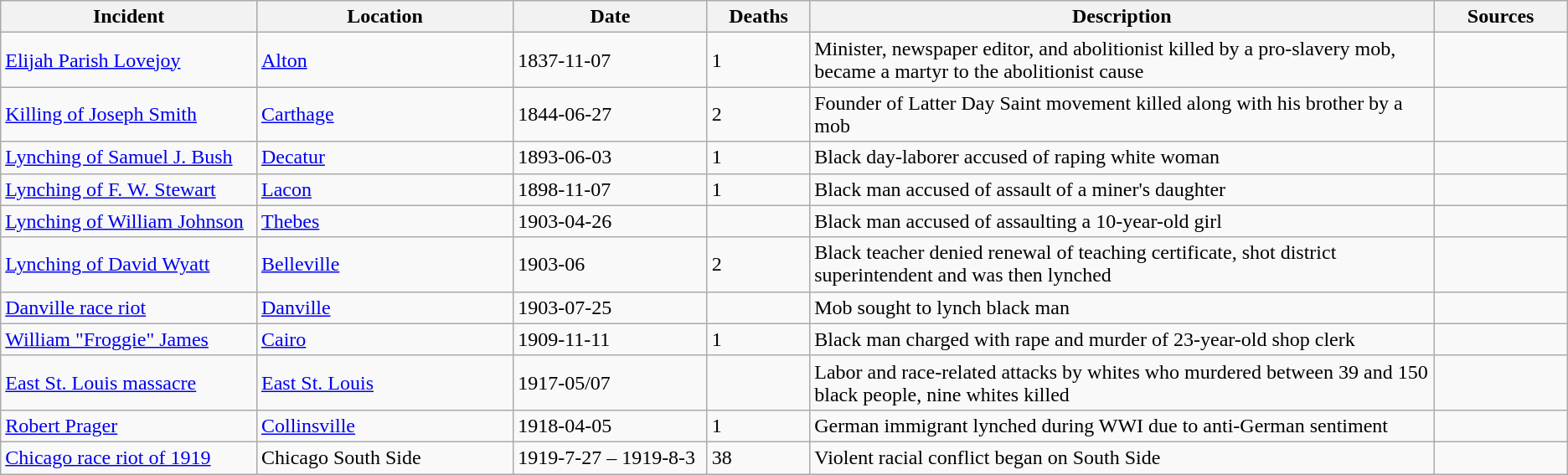<table class="wikitable sortable">
<tr>
<th width="200">Incident</th>
<th width="200">Location</th>
<th width="150">Date</th>
<th width="75">Deaths</th>
<th width="500">Description</th>
<th width="100">Sources</th>
</tr>
<tr>
<td><a href='#'>Elijah Parish Lovejoy</a></td>
<td><a href='#'>Alton</a></td>
<td>1837-11-07</td>
<td>1</td>
<td>Minister, newspaper editor, and abolitionist killed by a pro-slavery mob, became a martyr to the abolitionist cause</td>
<td></td>
</tr>
<tr>
<td><a href='#'>Killing of Joseph Smith</a></td>
<td><a href='#'>Carthage</a></td>
<td>1844-06-27</td>
<td>2</td>
<td>Founder of Latter Day Saint movement killed along with his brother by a mob</td>
<td></td>
</tr>
<tr>
<td><a href='#'>Lynching of Samuel J. Bush</a></td>
<td><a href='#'>Decatur</a></td>
<td>1893-06-03</td>
<td>1</td>
<td>Black day-laborer accused of raping white woman</td>
<td></td>
</tr>
<tr>
<td><a href='#'>Lynching of F. W. Stewart</a></td>
<td><a href='#'>Lacon</a></td>
<td>1898-11-07</td>
<td>1</td>
<td>Black man accused of assault of a miner's daughter</td>
<td></td>
</tr>
<tr>
<td><a href='#'>Lynching of William Johnson</a></td>
<td><a href='#'>Thebes</a></td>
<td>1903-04-26</td>
<td></td>
<td>Black man accused of assaulting a 10-year-old girl</td>
<td></td>
</tr>
<tr>
<td><a href='#'>Lynching of David Wyatt</a></td>
<td><a href='#'>Belleville</a></td>
<td>1903-06</td>
<td>2</td>
<td>Black teacher denied renewal of teaching certificate, shot district superintendent and was then lynched</td>
<td></td>
</tr>
<tr>
<td><a href='#'>Danville race riot</a></td>
<td><a href='#'>Danville</a></td>
<td>1903-07-25</td>
<td></td>
<td>Mob sought to lynch black man</td>
<td></td>
</tr>
<tr>
<td><a href='#'>William "Froggie" James</a></td>
<td><a href='#'>Cairo</a></td>
<td>1909-11-11</td>
<td>1</td>
<td>Black man charged with rape and murder of 23-year-old shop clerk</td>
<td></td>
</tr>
<tr>
<td><a href='#'>East St. Louis massacre</a></td>
<td><a href='#'>East St. Louis</a></td>
<td>1917-05/07</td>
<td></td>
<td>Labor and race-related attacks by whites who murdered between 39 and 150 black people, nine whites killed</td>
<td></td>
</tr>
<tr>
<td><a href='#'>Robert Prager</a></td>
<td><a href='#'>Collinsville</a></td>
<td>1918-04-05</td>
<td>1</td>
<td>German immigrant lynched during WWI due to anti-German sentiment</td>
<td></td>
</tr>
<tr>
<td><a href='#'>Chicago race riot of 1919</a></td>
<td>Chicago South Side</td>
<td>1919-7-27 – 1919-8-3</td>
<td>38</td>
<td>Violent racial conflict began on South Side</td>
<td></td>
</tr>
</table>
